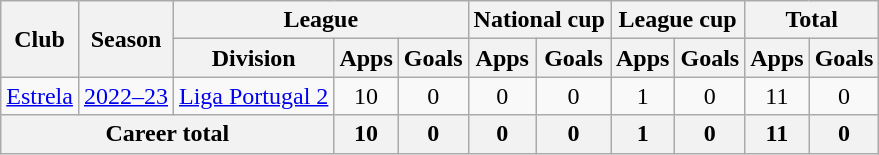<table class="wikitable" style="text-align:center">
<tr>
<th rowspan="2">Club</th>
<th rowspan="2">Season</th>
<th colspan="3">League</th>
<th colspan="2">National cup</th>
<th colspan="2">League cup</th>
<th colspan="2">Total</th>
</tr>
<tr>
<th>Division</th>
<th>Apps</th>
<th>Goals</th>
<th>Apps</th>
<th>Goals</th>
<th>Apps</th>
<th>Goals</th>
<th>Apps</th>
<th>Goals</th>
</tr>
<tr>
<td><a href='#'>Estrela</a></td>
<td><a href='#'>2022–23</a></td>
<td><a href='#'>Liga Portugal 2</a></td>
<td>10</td>
<td>0</td>
<td>0</td>
<td>0</td>
<td>1</td>
<td>0</td>
<td>11</td>
<td>0</td>
</tr>
<tr>
<th colspan=3>Career total</th>
<th>10</th>
<th>0</th>
<th>0</th>
<th>0</th>
<th>1</th>
<th>0</th>
<th>11</th>
<th>0</th>
</tr>
</table>
